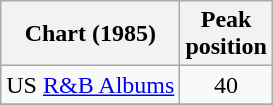<table class="wikitable sortable">
<tr>
<th>Chart (1985)</th>
<th>Peak<br>position</th>
</tr>
<tr>
<td>US <a href='#'>R&B Albums</a></td>
<td style="text-align:center;">40</td>
</tr>
<tr>
</tr>
</table>
